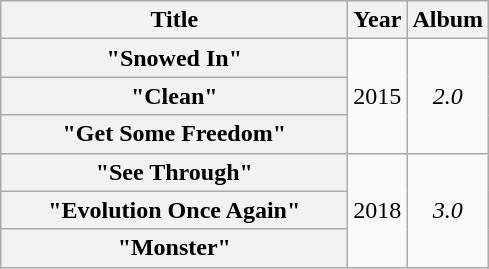<table class="wikitable plainrowheaders" style="text-align:center;">
<tr>
<th scope="col" style="width:14em;">Title</th>
<th scope="col">Year</th>
<th scope="col">Album</th>
</tr>
<tr>
<th scope="row">"Snowed In"<br></th>
<td rowspan="3">2015</td>
<td rowspan="3"><em>2.0</em></td>
</tr>
<tr>
<th scope="row">"Clean"<br></th>
</tr>
<tr>
<th scope="row">"Get Some Freedom"<br></th>
</tr>
<tr>
<th scope="row">"See Through"<br> </th>
<td rowspan="3">2018</td>
<td rowspan="3"><em>3.0</em></td>
</tr>
<tr>
<th scope="row">"Evolution Once Again"</th>
</tr>
<tr>
<th scope="row">"Monster"<br> </th>
</tr>
</table>
